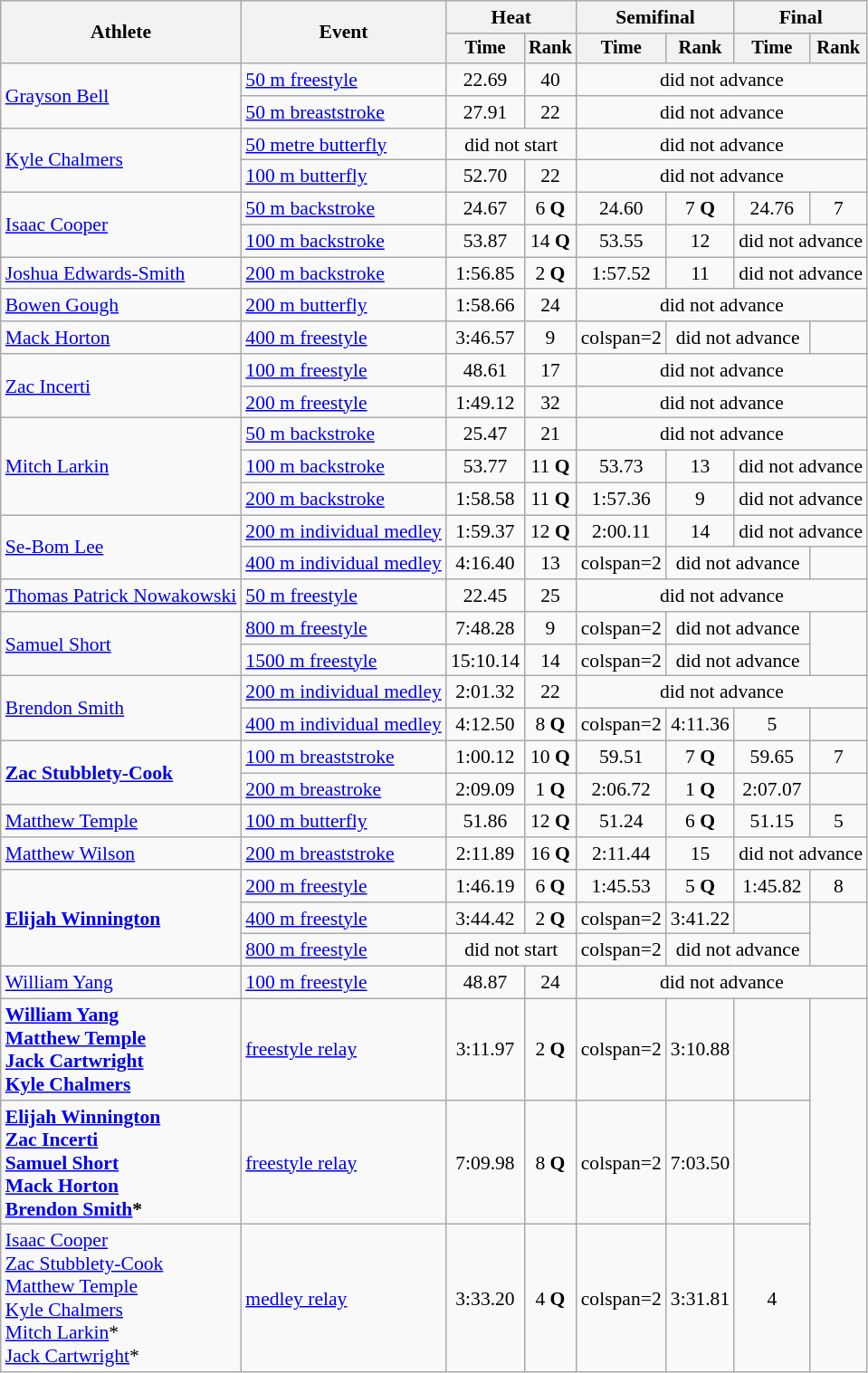<table class="wikitable" style="text-align:center; font-size:90%">
<tr>
<th rowspan="2">Athlete</th>
<th rowspan="2">Event</th>
<th colspan="2">Heat</th>
<th colspan="2">Semifinal</th>
<th colspan="2">Final</th>
</tr>
<tr style="font-size:95%">
<th>Time</th>
<th>Rank</th>
<th>Time</th>
<th>Rank</th>
<th>Time</th>
<th>Rank</th>
</tr>
<tr>
<td align=left rowspan=2><a href='#'>Grayson Bell</a></td>
<td align=left><a href='#'>50 m freestyle</a></td>
<td>22.69</td>
<td>40</td>
<td colspan="4">did not advance</td>
</tr>
<tr>
<td align=left><a href='#'>50 m breaststroke</a></td>
<td>27.91</td>
<td>22</td>
<td colspan="4">did not advance</td>
</tr>
<tr>
<td align=left rowspan=2><a href='#'>Kyle Chalmers</a></td>
<td align=left><a href='#'>50 metre butterfly</a></td>
<td colspan=2>did not start</td>
<td colspan=4>did not advance</td>
</tr>
<tr>
<td align=left><a href='#'>100 m butterfly</a></td>
<td>52.70</td>
<td>22</td>
<td colspan=4>did not advance</td>
</tr>
<tr>
<td align=left rowspan=2><a href='#'>Isaac Cooper</a></td>
<td align=left><a href='#'>50 m backstroke</a></td>
<td>24.67</td>
<td>6 <strong>Q</strong></td>
<td>24.60</td>
<td>7 <strong>Q</strong></td>
<td>24.76</td>
<td>7</td>
</tr>
<tr>
<td align=left><a href='#'>100 m backstroke</a></td>
<td>53.87</td>
<td>14 <strong>Q</strong></td>
<td>53.55</td>
<td>12</td>
<td colspan=2>did not advance</td>
</tr>
<tr>
<td align=left><a href='#'>Joshua Edwards-Smith</a></td>
<td align=left><a href='#'>200 m backstroke</a></td>
<td>1:56.85</td>
<td>2 <strong>Q</strong></td>
<td>1:57.52</td>
<td>11</td>
<td colspan=2>did not advance</td>
</tr>
<tr>
<td align=left><a href='#'>Bowen Gough</a></td>
<td align=left><a href='#'>200 m butterfly</a></td>
<td>1:58.66</td>
<td>24</td>
<td colspan=4>did not advance</td>
</tr>
<tr>
<td align=left><a href='#'>Mack Horton</a></td>
<td align=left><a href='#'>400 m freestyle</a></td>
<td>3:46.57</td>
<td>9</td>
<td>colspan=2 </td>
<td colspan=2>did not advance</td>
</tr>
<tr>
<td align=left rowspan=2><a href='#'>Zac Incerti</a></td>
<td align=left><a href='#'>100 m freestyle</a></td>
<td>48.61</td>
<td>17</td>
<td colspan=4>did not advance</td>
</tr>
<tr>
<td align=left><a href='#'>200 m freestyle</a></td>
<td>1:49.12</td>
<td>32</td>
<td colspan=4>did not advance</td>
</tr>
<tr>
<td align=left rowspan=3><a href='#'>Mitch Larkin</a></td>
<td align=left><a href='#'>50 m backstroke</a></td>
<td>25.47</td>
<td>21</td>
<td colspan="4">did not advance</td>
</tr>
<tr>
<td align=left><a href='#'>100 m backstroke</a></td>
<td>53.77</td>
<td>11 <strong>Q</strong></td>
<td>53.73</td>
<td>13</td>
<td colspan=2>did not advance</td>
</tr>
<tr>
<td align=left><a href='#'>200 m backstroke</a></td>
<td>1:58.58</td>
<td>11 <strong>Q</strong></td>
<td>1:57.36</td>
<td>9</td>
<td colspan=2>did not advance</td>
</tr>
<tr>
<td align=left rowspan=2><a href='#'>Se-Bom Lee</a></td>
<td align=left><a href='#'>200 m individual medley</a></td>
<td>1:59.37</td>
<td>12 <strong>Q</strong></td>
<td>2:00.11</td>
<td>14</td>
<td colspan=2>did not advance</td>
</tr>
<tr>
<td align=left><a href='#'>400 m individual medley</a></td>
<td>4:16.40</td>
<td>13</td>
<td>colspan=2 </td>
<td colspan=2>did not advance</td>
</tr>
<tr>
<td align=left><a href='#'>Thomas Patrick Nowakowski</a></td>
<td align=left><a href='#'>50 m freestyle</a></td>
<td>22.45</td>
<td>25</td>
<td colspan=4>did not advance</td>
</tr>
<tr>
<td align=left rowspan=2><a href='#'>Samuel Short</a></td>
<td align=left><a href='#'>800 m freestyle</a></td>
<td>7:48.28</td>
<td>9</td>
<td>colspan=2 </td>
<td colspan=2>did not advance</td>
</tr>
<tr>
<td align=left><a href='#'>1500 m freestyle</a></td>
<td>15:10.14</td>
<td>14</td>
<td>colspan=2 </td>
<td colspan="2">did not advance</td>
</tr>
<tr>
<td align=left rowspan=2><a href='#'>Brendon Smith</a></td>
<td align=left><a href='#'>200 m individual medley</a></td>
<td>2:01.32</td>
<td>22</td>
<td colspan=4>did not advance</td>
</tr>
<tr>
<td align=left><a href='#'>400 m individual medley</a></td>
<td>4:12.50</td>
<td>8 <strong>Q</strong></td>
<td>colspan=2 </td>
<td>4:11.36</td>
<td>5</td>
</tr>
<tr>
<td align=left rowspan=2><strong><a href='#'>Zac Stubblety-Cook</a></strong></td>
<td align=left><a href='#'>100 m breaststroke</a></td>
<td>1:00.12</td>
<td>10 <strong>Q</strong></td>
<td>59.51</td>
<td>7 <strong>Q</strong></td>
<td>59.65</td>
<td>7</td>
</tr>
<tr>
<td align=left><a href='#'>200 m breastroke</a></td>
<td>2:09.09</td>
<td>1 <strong>Q</strong></td>
<td>2:06.72</td>
<td>1 <strong>Q</strong></td>
<td>2:07.07</td>
<td></td>
</tr>
<tr>
<td align=left><a href='#'>Matthew Temple</a></td>
<td align=left><a href='#'>100 m butterfly</a></td>
<td>51.86</td>
<td>12 <strong>Q</strong></td>
<td>51.24</td>
<td>6 <strong>Q</strong></td>
<td>51.15</td>
<td>5</td>
</tr>
<tr>
<td align=left><a href='#'>Matthew Wilson</a></td>
<td align=left><a href='#'>200 m breaststroke</a></td>
<td>2:11.89</td>
<td>16 <strong>Q</strong></td>
<td>2:11.44</td>
<td>15</td>
<td colspan=2>did not advance</td>
</tr>
<tr>
<td align=left rowspan=3><strong><a href='#'>Elijah Winnington</a></strong></td>
<td align=left><a href='#'>200 m freestyle</a></td>
<td>1:46.19</td>
<td>6 <strong>Q</strong></td>
<td>1:45.53</td>
<td>5 <strong>Q</strong></td>
<td>1:45.82</td>
<td>8</td>
</tr>
<tr>
<td align=left><a href='#'>400 m freestyle</a></td>
<td>3:44.42</td>
<td>2 <strong>Q</strong></td>
<td>colspan=2 </td>
<td>3:41.22</td>
<td></td>
</tr>
<tr>
<td align=left><a href='#'>800 m freestyle</a></td>
<td colspan=2>did not start</td>
<td>colspan=2 </td>
<td colspan=2>did not advance</td>
</tr>
<tr>
<td align=left><a href='#'>William Yang</a></td>
<td align=left><a href='#'>100 m freestyle</a></td>
<td>48.87</td>
<td>24</td>
<td colspan=4>did not advance</td>
</tr>
<tr>
<td align=left><strong><a href='#'>William Yang</a><br><a href='#'>Matthew Temple</a><br><a href='#'>Jack Cartwright</a><br><a href='#'>Kyle Chalmers</a></strong></td>
<td align=left><a href='#'> freestyle relay</a></td>
<td>3:11.97</td>
<td>2 <strong>Q</strong></td>
<td>colspan=2 </td>
<td>3:10.88</td>
<td></td>
</tr>
<tr>
<td align=left><strong><a href='#'>Elijah Winnington</a><br><a href='#'>Zac Incerti</a><br><a href='#'>Samuel Short</a><br><a href='#'>Mack Horton</a><br><a href='#'>Brendon Smith</a>*</strong></td>
<td align=left><a href='#'> freestyle relay</a></td>
<td>7:09.98</td>
<td>8 <strong>Q</strong></td>
<td>colspan=2 </td>
<td>7:03.50</td>
<td></td>
</tr>
<tr>
<td align=left><a href='#'>Isaac Cooper</a><br><a href='#'>Zac Stubblety-Cook</a><br><a href='#'>Matthew Temple</a><br><a href='#'>Kyle Chalmers</a><br><a href='#'>Mitch Larkin</a>*<br><a href='#'>Jack Cartwright</a>*</td>
<td align=left><a href='#'> medley relay</a></td>
<td>3:33.20</td>
<td>4 <strong>Q</strong></td>
<td>colspan=2 </td>
<td>3:31.81</td>
<td>4</td>
</tr>
</table>
